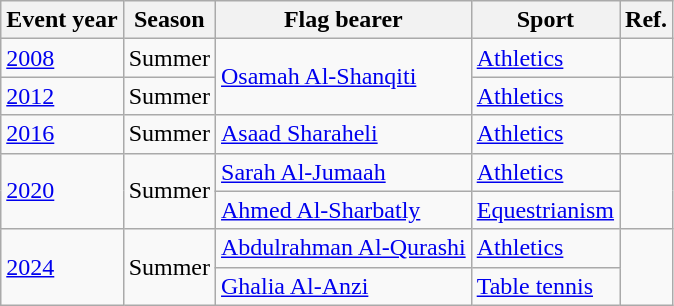<table class="wikitable sortable">
<tr>
<th>Event year</th>
<th>Season</th>
<th>Flag bearer</th>
<th>Sport</th>
<th>Ref.</th>
</tr>
<tr>
<td><a href='#'>2008</a></td>
<td>Summer</td>
<td rowspan="2"><a href='#'>Osamah Al-Shanqiti</a></td>
<td><a href='#'>Athletics</a></td>
<td></td>
</tr>
<tr>
<td><a href='#'>2012</a></td>
<td>Summer</td>
<td><a href='#'>Athletics</a></td>
<td></td>
</tr>
<tr>
<td><a href='#'>2016</a></td>
<td>Summer</td>
<td><a href='#'>Asaad Sharaheli</a></td>
<td><a href='#'>Athletics</a></td>
<td></td>
</tr>
<tr>
<td rowspan="2"><a href='#'>2020</a></td>
<td rowspan="2">Summer</td>
<td><a href='#'>Sarah Al-Jumaah</a></td>
<td><a href='#'>Athletics</a></td>
<td rowspan="2"></td>
</tr>
<tr>
<td><a href='#'>Ahmed Al-Sharbatly</a></td>
<td><a href='#'>Equestrianism</a></td>
</tr>
<tr>
<td rowspan="2"><a href='#'>2024</a></td>
<td rowspan="2">Summer</td>
<td><a href='#'>Abdulrahman Al-Qurashi</a></td>
<td><a href='#'>Athletics</a></td>
<td rowspan="2"></td>
</tr>
<tr>
<td><a href='#'>Ghalia Al-Anzi</a></td>
<td><a href='#'>Table tennis</a></td>
</tr>
</table>
